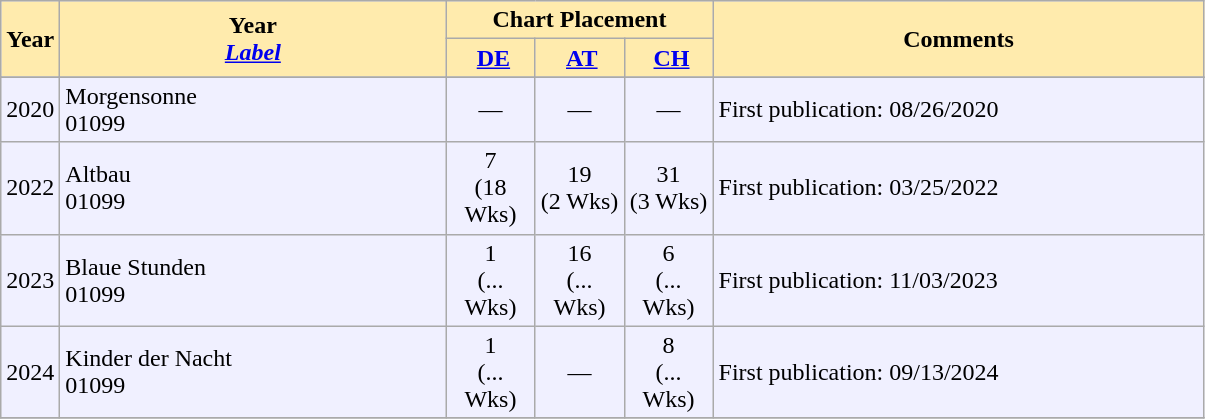<table class='wikitable charts-table charts-tbor charts-zebragrey' style='text-align:center; background-color:#f0f0ff;'>
<tr>
<th style='width:25px;background-color:#FFEBAD;' class='charts-th charts-trh' rowspan='2'>Year</th>
<th style='width:250px;background-color:#FFEBAD;' class='charts-th charts-trh' rowspan='2'>Year<br><em><a href='#'>Label</a></em></th>
<th style='width:25px;background-color:#FFEBAD;'class='charts-th' colspan='3'>Chart Placement<span></span></th>
<th style='width:320px;background-color:#FFEBAD;'class='charts-th charts-trh' rowspan='2'>Comments</th>
</tr>
<tr class='charts-trh'>
<th style='width:52px;background-color:#FFEBAD;' class='charts-th'> <a href='#'>DE</a></th>
<th style='width:52px;background-color:#FFEBAD;' class='charts-th'> <a href='#'>AT</a></th>
<th style='width:52px;background-color:#FFEBAD;' class='charts-th'> <a href='#'>CH</a></th>
</tr>
<tr>
</tr>
<tr>
<td style='background-color:#f0f0ff;'>2020</td>
<td style='text-align:left;'>Morgensonne<br><span>01099</span></td>
<td class='charts-hidm'>—</td>
<td class='charts-hidm'>—</td>
<td class='charts-hidm'>—</td>
<td style='text-align:left;'>First publication: 08/26/2020</td>
</tr>
<tr>
<td style='background-color:#f0f0ff;'>2022</td>
<td style='text-align:left;'>Altbau<br><span>01099</span></td>
<td>7<br><span>(18 Wks)</span></td>
<td>19<br><span>(2 Wks)</span></td>
<td>31<br><span>(3 Wks)</span></td>
<td style='text-align:left;'>First publication: 03/25/2022</td>
</tr>
<tr>
<td style='background-color:#f0f0ff;'>2023</td>
<td style='text-align:left;'>Blaue Stunden<br><span>01099</span></td>
<td>1<br><span>(... Wks)</span></td>
<td>16<br><span>(... Wks)</span></td>
<td>6<br><span>(... Wks)</span></td>
<td style='text-align:left;'>First publication: 11/03/2023</td>
</tr>
<tr>
<td style='background-color:#f0f0ff;'>2024</td>
<td style='text-align:left;'>Kinder der Nacht<br><span>01099</span></td>
<td>1<br><span>(... Wks)</span></td>
<td class='charts-hidm'>—</td>
<td>8<br><span>(... Wks)</span></td>
<td style='text-align:left;'>First publication: 09/13/2024</td>
</tr>
<tr>
</tr>
</table>
